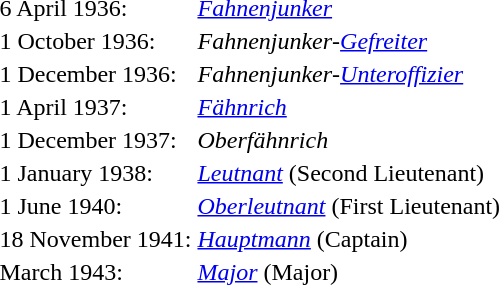<table>
<tr>
<td>6 April 1936:</td>
<td><em><a href='#'>Fahnenjunker</a></em></td>
</tr>
<tr>
<td>1 October 1936:</td>
<td><em>Fahnenjunker</em>-<em><a href='#'>Gefreiter</a></em></td>
</tr>
<tr>
<td>1 December 1936:</td>
<td><em>Fahnenjunker</em>-<em><a href='#'>Unteroffizier</a></em></td>
</tr>
<tr>
<td>1 April 1937:</td>
<td><em><a href='#'>Fähnrich</a></em></td>
</tr>
<tr>
<td>1 December 1937:</td>
<td><em>Oberfähnrich</em></td>
</tr>
<tr>
<td>1 January 1938:</td>
<td><em><a href='#'>Leutnant</a></em> (Second Lieutenant)</td>
</tr>
<tr>
<td>1 June 1940:</td>
<td><em><a href='#'>Oberleutnant</a></em> (First Lieutenant)</td>
</tr>
<tr>
<td>18 November 1941:</td>
<td><em><a href='#'>Hauptmann</a></em> (Captain)</td>
</tr>
<tr>
<td>March 1943:</td>
<td><em><a href='#'>Major</a></em> (Major)</td>
</tr>
</table>
